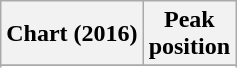<table class="wikitable sortable plainrowheaders" style="text-align:center">
<tr>
<th scope="col">Chart (2016)</th>
<th scope="col">Peak<br> position</th>
</tr>
<tr>
</tr>
<tr>
</tr>
<tr>
</tr>
<tr>
</tr>
<tr>
</tr>
<tr>
</tr>
<tr>
</tr>
<tr>
</tr>
<tr>
</tr>
</table>
